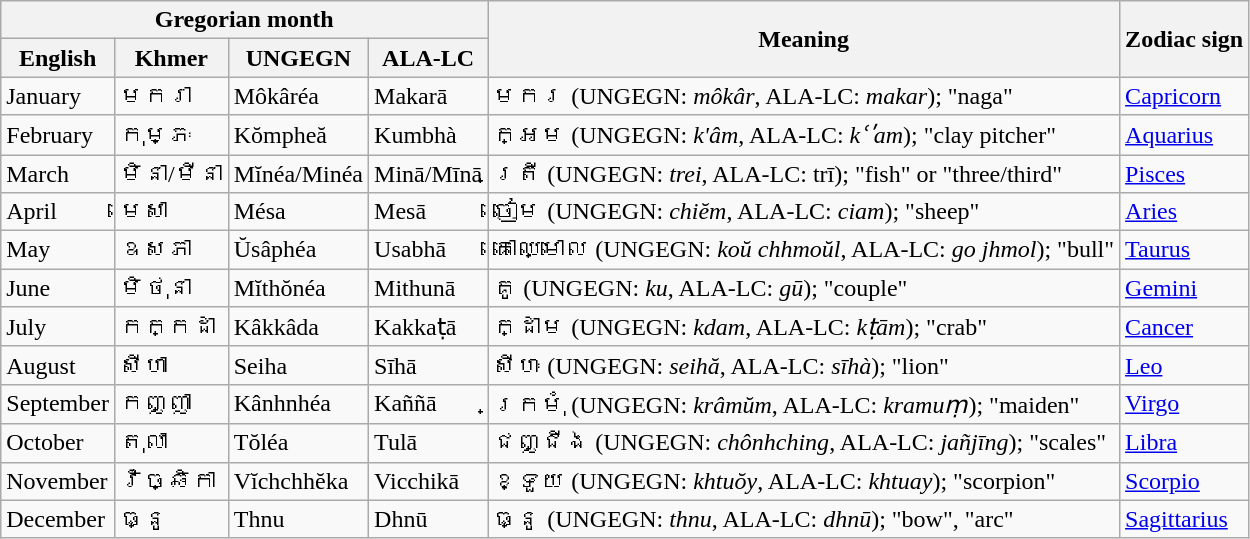<table class="wikitable">
<tr>
<th scope="col" colspan="4">Gregorian month</th>
<th scope="col" rowspan="2">Meaning</th>
<th scope="col" rowspan="2">Zodiac sign</th>
</tr>
<tr>
<th scope="col">English</th>
<th scope="col">Khmer</th>
<th scope="col">UNGEGN</th>
<th scope="col">ALA-LC</th>
</tr>
<tr>
<td>January</td>
<td>មករា</td>
<td>Môkâréa</td>
<td>Makarā</td>
<td>មករ (UNGEGN: <em>môkâr</em>, ALA-LC: <em>makar</em>); "naga"</td>
<td><a href='#'>Capricorn</a></td>
</tr>
<tr>
<td>February</td>
<td>កុម្ភៈ</td>
<td>Kŏmpheă</td>
<td>Kumbhà</td>
<td>ក្អម (UNGEGN: <em>k'âm</em>, ALA-LC: <em>kʿʹam</em>); "clay pitcher"</td>
<td><a href='#'>Aquarius</a></td>
</tr>
<tr>
<td>March</td>
<td>មិនា/មីនា</td>
<td>Mĭnéa/Minéa</td>
<td>Minā/Mīnā</td>
<td>ត្រី (UNGEGN: <em>trei</em>, ALA-LC: trī); "fish" or "three/third"</td>
<td><a href='#'>Pisces</a></td>
</tr>
<tr>
<td>April</td>
<td>មេសា</td>
<td>Mésa</td>
<td>Mesā</td>
<td>ចៀម (UNGEGN: <em>chiĕm</em>, ALA-LC: <em>ciam</em>); "sheep"</td>
<td><a href='#'>Aries</a></td>
</tr>
<tr>
<td>May</td>
<td>ឧសភា</td>
<td>Ŭsâphéa</td>
<td>Usabhā</td>
<td>គោឈ្មោល (UNGEGN: <em>koŭ chhmoŭl</em>, ALA-LC: <em>go jhmol</em>); "bull"</td>
<td><a href='#'>Taurus</a></td>
</tr>
<tr>
<td>June</td>
<td>មិថុនា</td>
<td>Mĭthŏnéa</td>
<td>Mithunā</td>
<td>គូ (UNGEGN: <em>ku</em>, ALA-LC: <em>gū</em>); "couple"</td>
<td><a href='#'>Gemini</a></td>
</tr>
<tr>
<td>July</td>
<td>កក្កដា</td>
<td>Kâkkâda</td>
<td>Kakkaṭā</td>
<td>ក្ដាម (UNGEGN: <em>kdam</em>, ALA-LC: <em>kṭām</em>); "crab"</td>
<td><a href='#'>Cancer</a></td>
</tr>
<tr>
<td>August</td>
<td>សីហា</td>
<td>Seiha</td>
<td>Sīhā</td>
<td>សីហៈ (UNGEGN: <em>seihă</em>, ALA-LC: <em>sīhà</em>); "lion"</td>
<td><a href='#'>Leo</a></td>
</tr>
<tr>
<td>September</td>
<td>កញ្ញា</td>
<td>Kânhnhéa</td>
<td>Kaññā</td>
<td>ក្រមុំ (UNGEGN: <em>krâmŭm</em>, ALA-LC: <em>kramuṃ</em>); "maiden"</td>
<td><a href='#'>Virgo</a></td>
</tr>
<tr>
<td>October</td>
<td>តុលា</td>
<td>Tŏléa</td>
<td>Tulā</td>
<td>ជញ្ជីង (UNGEGN: <em>chônhching</em>, ALA-LC: <em>jañjīng</em>); "scales"</td>
<td><a href='#'>Libra</a></td>
</tr>
<tr>
<td>November</td>
<td>វិច្ឆិកា</td>
<td>Vĭchchhĕka</td>
<td>Vicchikā</td>
<td>ខ្ទួយ (UNGEGN: <em>khtuŏy</em>, ALA-LC: <em>khtuay</em>); "scorpion"</td>
<td><a href='#'>Scorpio</a></td>
</tr>
<tr>
<td>December</td>
<td>ធ្នូ</td>
<td>Thnu</td>
<td>Dhnū</td>
<td>ធ្នូ (UNGEGN: <em>thnu</em>, ALA-LC: <em>dhnū</em>); "bow", "arc"</td>
<td><a href='#'>Sagittarius</a></td>
</tr>
</table>
